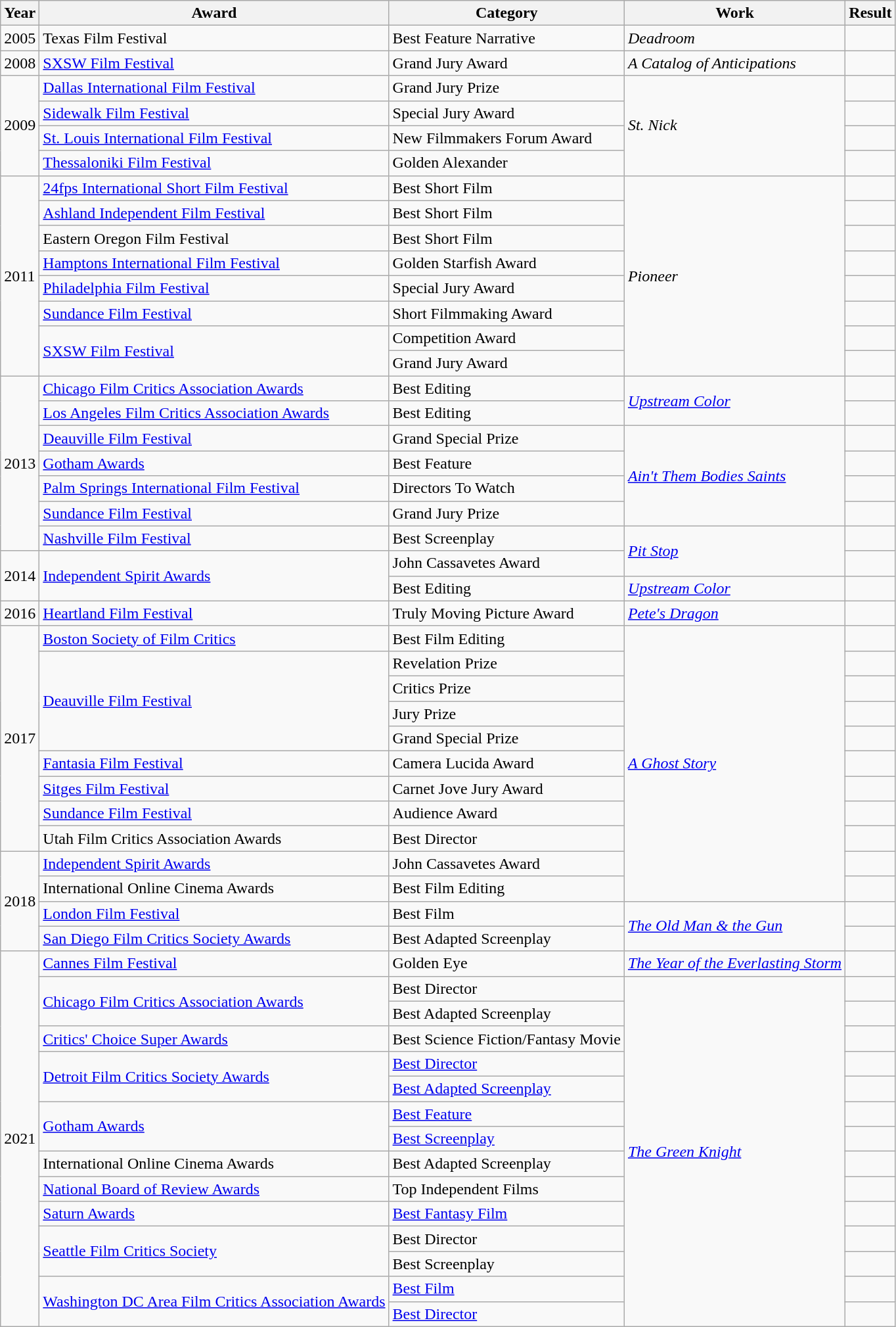<table class="wikitable">
<tr>
<th>Year</th>
<th>Award</th>
<th>Category</th>
<th>Work</th>
<th>Result</th>
</tr>
<tr>
<td>2005</td>
<td>Texas Film Festival</td>
<td>Best Feature Narrative</td>
<td><em>Deadroom</em></td>
<td></td>
</tr>
<tr>
<td>2008</td>
<td><a href='#'>SXSW Film Festival</a></td>
<td>Grand Jury Award</td>
<td><em>A Catalog of Anticipations</em></td>
<td><u></u></td>
</tr>
<tr>
<td rowspan="4">2009</td>
<td><a href='#'>Dallas International Film Festival</a></td>
<td>Grand Jury Prize</td>
<td rowspan="4"><em>St. Nick</em></td>
<td></td>
</tr>
<tr>
<td><a href='#'>Sidewalk Film Festival</a></td>
<td>Special Jury Award</td>
<td></td>
</tr>
<tr>
<td><a href='#'>St. Louis International Film Festival</a></td>
<td>New Filmmakers Forum Award</td>
<td></td>
</tr>
<tr>
<td><a href='#'>Thessaloniki Film Festival</a></td>
<td>Golden Alexander</td>
<td><u></u></td>
</tr>
<tr>
<td rowspan="8">2011</td>
<td><a href='#'>24fps International Short Film Festival</a></td>
<td>Best Short Film</td>
<td rowspan="8"><em>Pioneer</em></td>
<td></td>
</tr>
<tr>
<td><a href='#'>Ashland Independent Film Festival</a></td>
<td>Best Short Film</td>
<td></td>
</tr>
<tr>
<td>Eastern Oregon Film Festival</td>
<td>Best Short Film</td>
<td><u></u></td>
</tr>
<tr>
<td><a href='#'>Hamptons International Film Festival</a></td>
<td>Golden Starfish Award</td>
<td><u></u></td>
</tr>
<tr>
<td><a href='#'>Philadelphia Film Festival</a></td>
<td>Special Jury Award</td>
<td></td>
</tr>
<tr>
<td><a href='#'>Sundance Film Festival</a></td>
<td>Short Filmmaking Award</td>
<td><u></u></td>
</tr>
<tr>
<td rowspan="2"><a href='#'>SXSW Film Festival</a></td>
<td>Competition Award</td>
<td></td>
</tr>
<tr>
<td>Grand Jury Award</td>
<td></td>
</tr>
<tr>
<td rowspan="7">2013</td>
<td><a href='#'>Chicago Film Critics Association Awards</a></td>
<td>Best Editing</td>
<td rowspan="2"><em><a href='#'>Upstream Color</a></em></td>
<td><u></u></td>
</tr>
<tr>
<td><a href='#'>Los Angeles Film Critics Association Awards</a></td>
<td>Best Editing</td>
<td><u></u></td>
</tr>
<tr>
<td><a href='#'>Deauville Film Festival</a></td>
<td>Grand Special Prize</td>
<td rowspan="4"><em><a href='#'>Ain't Them Bodies Saints</a></em></td>
<td><u></u></td>
</tr>
<tr>
<td><a href='#'>Gotham Awards</a></td>
<td>Best Feature</td>
<td><u></u></td>
</tr>
<tr>
<td><a href='#'>Palm Springs International Film Festival</a></td>
<td>Directors To Watch</td>
<td><u></u></td>
</tr>
<tr>
<td><a href='#'>Sundance Film Festival</a></td>
<td>Grand Jury Prize</td>
<td><u></u></td>
</tr>
<tr>
<td><a href='#'>Nashville Film Festival</a></td>
<td>Best Screenplay</td>
<td rowspan="2"><a href='#'><em>Pit Stop</em></a></td>
<td></td>
</tr>
<tr>
<td rowspan="2">2014</td>
<td rowspan="2"><a href='#'>Independent Spirit Awards</a></td>
<td>John Cassavetes Award</td>
<td><u></u></td>
</tr>
<tr>
<td>Best Editing</td>
<td><em><a href='#'>Upstream Color</a></em></td>
<td><u></u></td>
</tr>
<tr>
<td>2016</td>
<td><a href='#'>Heartland Film Festival</a></td>
<td>Truly Moving Picture Award</td>
<td><em><a href='#'>Pete's Dragon</a></em></td>
<td></td>
</tr>
<tr>
<td rowspan="9">2017</td>
<td><a href='#'>Boston Society of Film Critics</a></td>
<td>Best Film Editing</td>
<td rowspan="11"><em><a href='#'>A Ghost Story</a></em></td>
<td></td>
</tr>
<tr>
<td rowspan="4"><a href='#'>Deauville Film Festival</a></td>
<td>Revelation Prize</td>
<td></td>
</tr>
<tr>
<td>Critics Prize</td>
<td></td>
</tr>
<tr>
<td>Jury Prize</td>
<td></td>
</tr>
<tr>
<td>Grand Special Prize</td>
<td></td>
</tr>
<tr>
<td><a href='#'>Fantasia Film Festival</a></td>
<td>Camera Lucida Award</td>
<td></td>
</tr>
<tr>
<td><a href='#'>Sitges Film Festival</a></td>
<td>Carnet Jove Jury Award</td>
<td></td>
</tr>
<tr>
<td><a href='#'>Sundance Film Festival</a></td>
<td>Audience Award</td>
<td></td>
</tr>
<tr>
<td>Utah Film Critics Association Awards</td>
<td>Best Director</td>
<td><u></u></td>
</tr>
<tr>
<td rowspan="4">2018</td>
<td><a href='#'>Independent Spirit Awards</a></td>
<td>John Cassavetes Award</td>
<td></td>
</tr>
<tr>
<td>International Online Cinema Awards</td>
<td>Best Film Editing</td>
<td><u></u></td>
</tr>
<tr>
<td><a href='#'>London Film Festival</a></td>
<td>Best Film</td>
<td rowspan="2"><em><a href='#'>The Old Man & the Gun</a></em></td>
<td><u></u></td>
</tr>
<tr>
<td><a href='#'>San Diego Film Critics Society Awards</a></td>
<td>Best Adapted Screenplay</td>
<td><u></u></td>
</tr>
<tr>
<td rowspan="15">2021</td>
<td><a href='#'>Cannes Film Festival</a></td>
<td>Golden Eye</td>
<td><em><a href='#'>The Year of the Everlasting Storm</a></em></td>
<td></td>
</tr>
<tr>
<td rowspan="2"><a href='#'>Chicago Film Critics Association Awards</a></td>
<td>Best Director</td>
<td rowspan="14"><em><a href='#'>The Green Knight</a></em></td>
<td><u></u></td>
</tr>
<tr>
<td>Best Adapted Screenplay</td>
<td><u></u></td>
</tr>
<tr>
<td><a href='#'>Critics' Choice Super Awards</a></td>
<td>Best Science Fiction/Fantasy Movie</td>
<td></td>
</tr>
<tr>
<td rowspan="2"><a href='#'>Detroit Film Critics Society Awards</a></td>
<td><a href='#'>Best Director</a></td>
<td></td>
</tr>
<tr>
<td><a href='#'>Best Adapted Screenplay</a></td>
<td></td>
</tr>
<tr>
<td rowspan="2"><a href='#'>Gotham Awards</a></td>
<td><a href='#'>Best Feature</a></td>
<td></td>
</tr>
<tr>
<td><a href='#'>Best Screenplay</a></td>
<td></td>
</tr>
<tr>
<td>International Online Cinema Awards</td>
<td>Best Adapted Screenplay</td>
<td><u></u></td>
</tr>
<tr>
<td><a href='#'>National Board of Review Awards</a></td>
<td>Top Independent Films</td>
<td></td>
</tr>
<tr>
<td><a href='#'>Saturn Awards</a></td>
<td><a href='#'>Best Fantasy Film</a></td>
<td></td>
</tr>
<tr>
<td rowspan="2"><a href='#'>Seattle Film Critics Society</a></td>
<td>Best Director</td>
<td><u></u></td>
</tr>
<tr>
<td>Best Screenplay</td>
<td><u></u></td>
</tr>
<tr>
<td rowspan="2"><a href='#'>Washington DC Area Film Critics Association Awards</a></td>
<td><a href='#'>Best Film</a></td>
<td></td>
</tr>
<tr>
<td><a href='#'>Best Director</a></td>
<td></td>
</tr>
</table>
